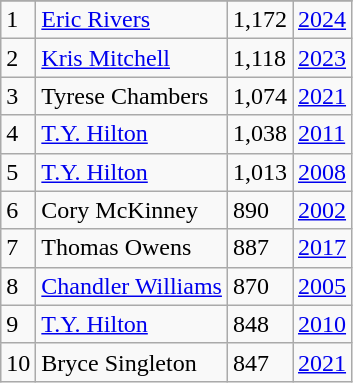<table class="wikitable">
<tr>
</tr>
<tr>
<td>1</td>
<td><a href='#'>Eric Rivers</a></td>
<td>1,172</td>
<td><a href='#'>2024</a></td>
</tr>
<tr>
<td>2</td>
<td><a href='#'>Kris Mitchell</a></td>
<td>1,118</td>
<td><a href='#'>2023</a></td>
</tr>
<tr>
<td>3</td>
<td>Tyrese Chambers</td>
<td>1,074</td>
<td><a href='#'>2021</a></td>
</tr>
<tr>
<td>4</td>
<td><a href='#'>T.Y. Hilton</a></td>
<td>1,038</td>
<td><a href='#'>2011</a></td>
</tr>
<tr>
<td>5</td>
<td><a href='#'>T.Y. Hilton</a></td>
<td>1,013</td>
<td><a href='#'>2008</a></td>
</tr>
<tr>
<td>6</td>
<td>Cory McKinney</td>
<td>890</td>
<td><a href='#'>2002</a></td>
</tr>
<tr>
<td>7</td>
<td>Thomas Owens</td>
<td>887</td>
<td><a href='#'>2017</a></td>
</tr>
<tr>
<td>8</td>
<td><a href='#'>Chandler Williams</a></td>
<td>870</td>
<td><a href='#'>2005</a></td>
</tr>
<tr>
<td>9</td>
<td><a href='#'>T.Y. Hilton</a></td>
<td>848</td>
<td><a href='#'>2010</a></td>
</tr>
<tr>
<td>10</td>
<td>Bryce Singleton</td>
<td>847</td>
<td><a href='#'>2021</a></td>
</tr>
</table>
